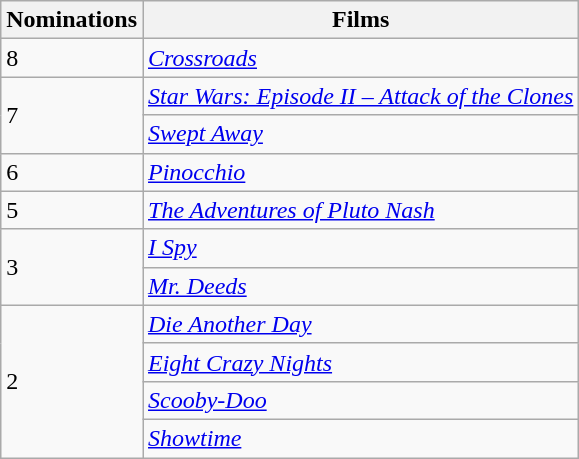<table class="wikitable">
<tr>
<th>Nominations</th>
<th>Films</th>
</tr>
<tr>
<td>8</td>
<td><a href='#'><em>Crossroads</em></a></td>
</tr>
<tr>
<td rowspan="2">7</td>
<td><em><a href='#'>Star Wars: Episode II – Attack of the Clones</a></em></td>
</tr>
<tr>
<td><a href='#'><em>Swept Away</em></a></td>
</tr>
<tr>
<td>6</td>
<td><a href='#'><em>Pinocchio</em></a></td>
</tr>
<tr>
<td>5</td>
<td><em><a href='#'>The Adventures of Pluto Nash</a></em></td>
</tr>
<tr>
<td rowspan="2">3</td>
<td><a href='#'><em>I Spy</em></a></td>
</tr>
<tr>
<td><em><a href='#'>Mr. Deeds</a></em></td>
</tr>
<tr>
<td rowspan="4">2</td>
<td><em><a href='#'>Die Another Day</a></em></td>
</tr>
<tr>
<td><em><a href='#'>Eight Crazy Nights</a></em></td>
</tr>
<tr>
<td><a href='#'><em>Scooby-Doo</em></a></td>
</tr>
<tr>
<td><a href='#'><em>Showtime</em></a></td>
</tr>
</table>
